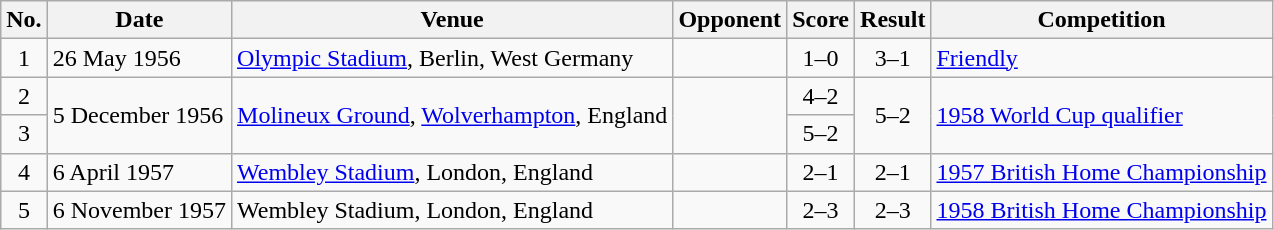<table class="wikitable sortable">
<tr>
<th scope="col">No.</th>
<th scope="col">Date</th>
<th scope="col">Venue</th>
<th scope="col">Opponent</th>
<th scope="col">Score</th>
<th scope="col">Result</th>
<th scope="col">Competition</th>
</tr>
<tr>
<td align="center">1</td>
<td>26 May 1956</td>
<td><a href='#'>Olympic Stadium</a>, Berlin, West Germany</td>
<td></td>
<td align="center">1–0</td>
<td align="center">3–1</td>
<td><a href='#'>Friendly</a></td>
</tr>
<tr>
<td align="center">2</td>
<td rowspan="2">5 December 1956</td>
<td rowspan="2"><a href='#'>Molineux Ground</a>, <a href='#'>Wolverhampton</a>, England</td>
<td rowspan="2"></td>
<td align="center">4–2</td>
<td rowspan="2" align="center">5–2</td>
<td rowspan="2"><a href='#'>1958 World Cup qualifier</a></td>
</tr>
<tr>
<td align="center">3</td>
<td align="center">5–2</td>
</tr>
<tr>
<td align="center">4</td>
<td>6 April 1957</td>
<td><a href='#'>Wembley Stadium</a>, London, England</td>
<td></td>
<td align="center">2–1</td>
<td align="center">2–1</td>
<td><a href='#'>1957 British Home Championship</a></td>
</tr>
<tr>
<td align="center">5</td>
<td>6 November 1957</td>
<td>Wembley Stadium, London, England</td>
<td></td>
<td align="center">2–3</td>
<td align="center">2–3</td>
<td><a href='#'>1958 British Home Championship</a></td>
</tr>
</table>
